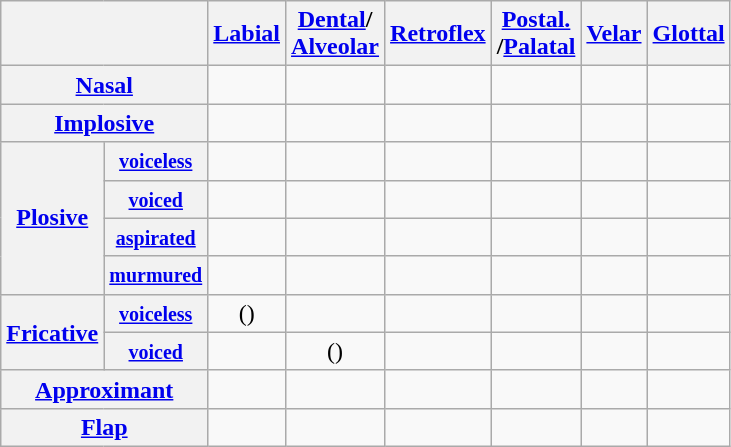<table class="wikitable" style=text-align:center>
<tr>
<th colspan=2></th>
<th><a href='#'>Labial</a></th>
<th><a href='#'>Dental</a>/<br><a href='#'>Alveolar</a></th>
<th><a href='#'>Retroflex</a></th>
<th><a href='#'>Postal.</a><br>/<a href='#'>Palatal</a></th>
<th><a href='#'>Velar</a></th>
<th><a href='#'>Glottal</a></th>
</tr>
<tr>
<th colspan=2><a href='#'>Nasal</a></th>
<td></td>
<td></td>
<td></td>
<td></td>
<td></td>
<td></td>
</tr>
<tr>
<th colspan=2><a href='#'>Implosive</a></th>
<td></td>
<td></td>
<td></td>
<td></td>
<td></td>
<td></td>
</tr>
<tr>
<th rowspan=4><a href='#'>Plosive</a></th>
<th><small><a href='#'>voiceless</a></small></th>
<td></td>
<td></td>
<td></td>
<td></td>
<td></td>
<td></td>
</tr>
<tr>
<th><small><a href='#'>voiced</a></small></th>
<td></td>
<td></td>
<td></td>
<td></td>
<td></td>
<td></td>
</tr>
<tr>
<th><small><a href='#'>aspirated</a></small></th>
<td></td>
<td></td>
<td></td>
<td></td>
<td></td>
<td></td>
</tr>
<tr>
<th><small><a href='#'>murmured</a></small></th>
<td></td>
<td></td>
<td></td>
<td></td>
<td></td>
<td></td>
</tr>
<tr>
<th rowspan=2><a href='#'>Fricative</a></th>
<th><small><a href='#'>voiceless</a></small></th>
<td>()</td>
<td></td>
<td></td>
<td></td>
<td></td>
<td></td>
</tr>
<tr>
<th><small><a href='#'>voiced</a></small></th>
<td></td>
<td>()</td>
<td></td>
<td></td>
<td></td>
<td></td>
</tr>
<tr>
<th colspan=2><a href='#'>Approximant</a></th>
<td></td>
<td></td>
<td></td>
<td></td>
<td></td>
<td></td>
</tr>
<tr>
<th colspan=2><a href='#'>Flap</a></th>
<td></td>
<td></td>
<td></td>
<td></td>
<td></td>
<td></td>
</tr>
</table>
